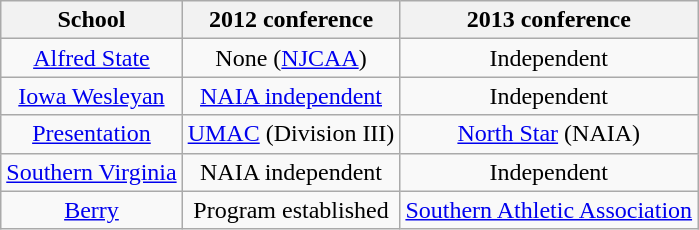<table class="wikitable sortable">
<tr>
<th>School</th>
<th>2012 conference</th>
<th>2013 conference</th>
</tr>
<tr style="text-align:center;">
<td><a href='#'>Alfred State</a></td>
<td>None (<a href='#'>NJCAA</a>)</td>
<td>Independent</td>
</tr>
<tr style="text-align:center;">
<td><a href='#'>Iowa Wesleyan</a></td>
<td><a href='#'>NAIA independent</a></td>
<td>Independent</td>
</tr>
<tr style="text-align:center;">
<td><a href='#'>Presentation</a></td>
<td><a href='#'>UMAC</a> (Division III)</td>
<td><a href='#'>North Star</a> (NAIA)</td>
</tr>
<tr style="text-align:center;">
<td><a href='#'>Southern Virginia</a></td>
<td>NAIA independent</td>
<td>Independent</td>
</tr>
<tr style="text-align:center;">
<td><a href='#'>Berry</a></td>
<td>Program established</td>
<td><a href='#'>Southern Athletic Association</a></td>
</tr>
</table>
